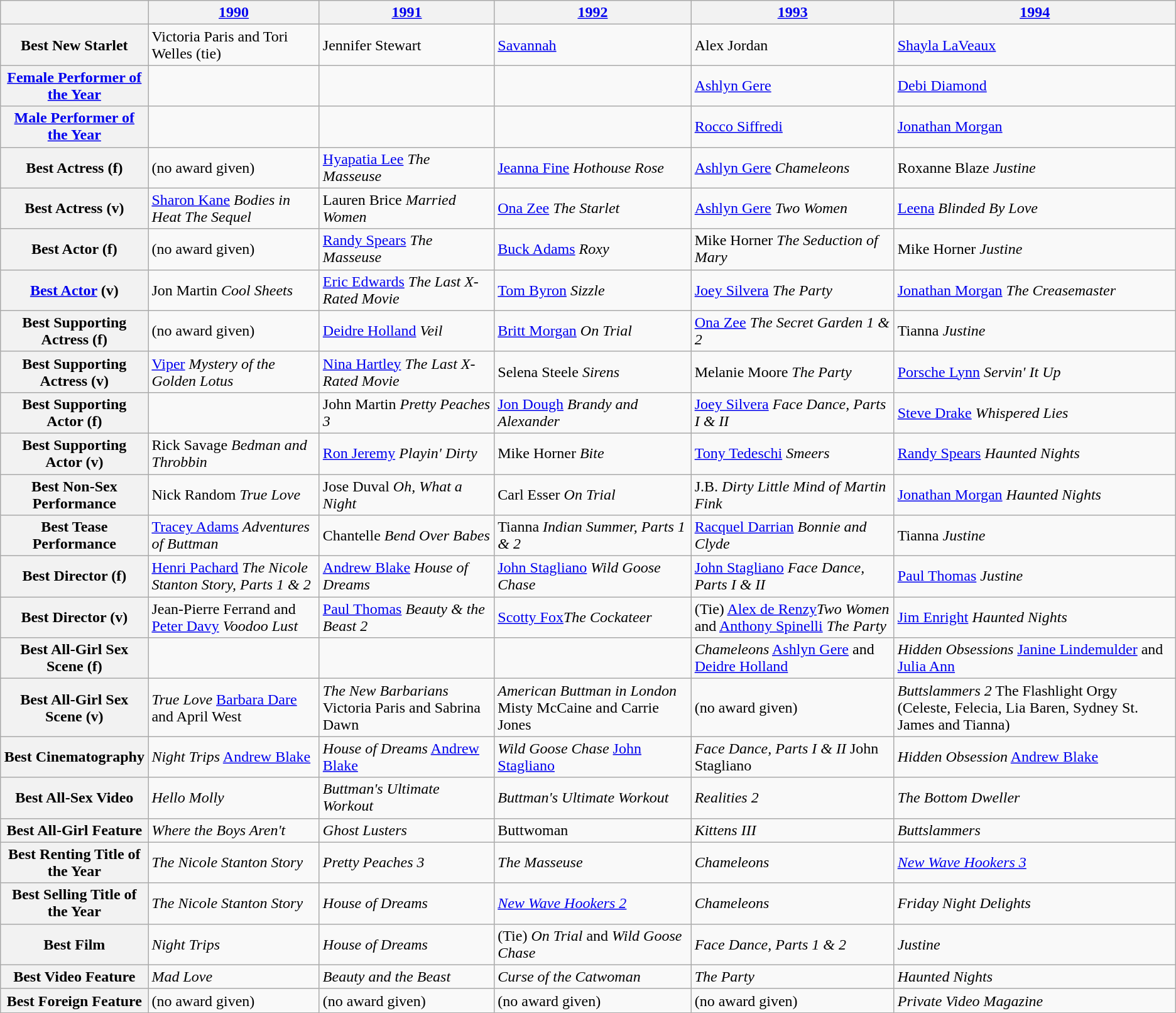<table class="wikitable">
<tr>
<th></th>
<th><a href='#'>1990</a></th>
<th><a href='#'>1991</a></th>
<th><a href='#'>1992</a></th>
<th><a href='#'>1993</a></th>
<th><a href='#'>1994</a></th>
</tr>
<tr>
<th>Best New Starlet</th>
<td>Victoria Paris and Tori Welles (tie)</td>
<td>Jennifer Stewart</td>
<td><a href='#'>Savannah</a></td>
<td>Alex Jordan</td>
<td><a href='#'>Shayla LaVeaux</a></td>
</tr>
<tr>
<th><a href='#'>Female Performer of the Year</a></th>
<td></td>
<td></td>
<td></td>
<td><a href='#'>Ashlyn Gere</a></td>
<td><a href='#'>Debi Diamond</a></td>
</tr>
<tr>
<th><a href='#'>Male Performer of the Year</a></th>
<td></td>
<td></td>
<td></td>
<td><a href='#'>Rocco Siffredi</a></td>
<td><a href='#'>Jonathan Morgan</a></td>
</tr>
<tr>
<th>Best Actress (f)</th>
<td>(no award given)</td>
<td><a href='#'>Hyapatia Lee</a> <em>The Masseuse</em></td>
<td><a href='#'>Jeanna Fine</a> <em>Hothouse Rose</em></td>
<td><a href='#'>Ashlyn Gere</a> <em>Chameleons</em></td>
<td>Roxanne Blaze <em>Justine</em></td>
</tr>
<tr>
<th>Best Actress (v)</th>
<td><a href='#'>Sharon Kane</a> <em>Bodies in Heat The Sequel</em></td>
<td>Lauren Brice <em>Married Women</em></td>
<td><a href='#'>Ona Zee</a> <em>The Starlet</em></td>
<td><a href='#'>Ashlyn Gere</a> <em>Two Women</em></td>
<td><a href='#'>Leena</a> <em>Blinded By Love</em></td>
</tr>
<tr>
<th>Best Actor (f)</th>
<td>(no award given)</td>
<td><a href='#'>Randy Spears</a> <em>The Masseuse</em></td>
<td><a href='#'>Buck Adams</a> <em>Roxy</em></td>
<td>Mike Horner <em>The Seduction of Mary</em></td>
<td>Mike Horner <em>Justine</em></td>
</tr>
<tr>
<th><a href='#'>Best Actor</a> (v)</th>
<td>Jon Martin <em>Cool Sheets</em></td>
<td><a href='#'>Eric Edwards</a> <em>The Last X-Rated Movie</em></td>
<td><a href='#'>Tom Byron</a> <em>Sizzle</em></td>
<td><a href='#'>Joey Silvera</a> <em>The Party</em></td>
<td><a href='#'>Jonathan Morgan</a> <em>The Creasemaster</em></td>
</tr>
<tr>
<th>Best Supporting Actress (f)</th>
<td>(no award given)</td>
<td><a href='#'>Deidre Holland</a> <em>Veil</em></td>
<td><a href='#'>Britt Morgan</a> <em>On Trial</em></td>
<td><a href='#'>Ona Zee</a> <em>The Secret Garden 1 & 2</em></td>
<td>Tianna <em>Justine</em></td>
</tr>
<tr>
<th>Best Supporting Actress (v)</th>
<td><a href='#'>Viper</a> <em>Mystery of the Golden Lotus</em></td>
<td><a href='#'>Nina Hartley</a> <em>The Last X-Rated Movie</em></td>
<td>Selena Steele <em>Sirens</em></td>
<td>Melanie Moore <em>The Party</em></td>
<td><a href='#'>Porsche Lynn</a> <em>Servin' It Up</em></td>
</tr>
<tr>
<th>Best Supporting Actor (f)</th>
<td></td>
<td>John Martin <em>Pretty Peaches 3</em></td>
<td><a href='#'>Jon Dough</a> <em>Brandy and Alexander</em></td>
<td><a href='#'>Joey Silvera</a> <em>Face Dance, Parts I & II</em></td>
<td><a href='#'>Steve Drake</a> <em>Whispered Lies</em></td>
</tr>
<tr>
<th>Best Supporting Actor (v)</th>
<td>Rick Savage <em>Bedman and Throbbin</em></td>
<td><a href='#'>Ron Jeremy</a> <em>Playin' Dirty</em></td>
<td>Mike Horner <em>Bite</em></td>
<td><a href='#'>Tony Tedeschi</a>  <em>Smeers</em></td>
<td><a href='#'>Randy Spears</a> <em>Haunted Nights</em></td>
</tr>
<tr>
<th>Best Non-Sex Performance</th>
<td>Nick Random <em>True Love</em></td>
<td>Jose Duval <em>Oh, What a Night</em></td>
<td>Carl Esser <em>On Trial</em></td>
<td>J.B. <em>Dirty Little Mind of Martin Fink</em></td>
<td><a href='#'>Jonathan Morgan</a> <em>Haunted Nights</em></td>
</tr>
<tr>
<th>Best Tease Performance</th>
<td><a href='#'>Tracey Adams</a> <em>Adventures of Buttman</em></td>
<td>Chantelle <em>Bend Over Babes</em></td>
<td>Tianna <em>Indian Summer, Parts 1 & 2</em></td>
<td><a href='#'>Racquel Darrian</a> <em>Bonnie and Clyde</em></td>
<td>Tianna <em>Justine</em></td>
</tr>
<tr>
<th>Best Director (f)</th>
<td><a href='#'>Henri Pachard</a> <em>The Nicole Stanton Story, Parts 1 & 2</em></td>
<td><a href='#'>Andrew Blake</a> <em>House of Dreams</em></td>
<td><a href='#'>John Stagliano</a> <em>Wild Goose Chase</em></td>
<td><a href='#'>John Stagliano</a> <em>Face Dance, Parts I & II</em></td>
<td><a href='#'>Paul Thomas</a> <em>Justine</em></td>
</tr>
<tr>
<th>Best Director (v)</th>
<td>Jean-Pierre Ferrand and <a href='#'>Peter Davy</a> <em>Voodoo Lust</em></td>
<td><a href='#'>Paul Thomas</a> <em>Beauty & the Beast 2</em></td>
<td><a href='#'>Scotty Fox</a><em>The Cockateer</em></td>
<td>(Tie) <a href='#'>Alex de Renzy</a><em>Two Women</em> and <a href='#'>Anthony Spinelli</a> <em>The Party</em></td>
<td><a href='#'>Jim Enright</a> <em>Haunted Nights</em></td>
</tr>
<tr>
<th>Best All-Girl Sex Scene (f)</th>
<td></td>
<td></td>
<td></td>
<td><em>Chameleons</em> <a href='#'>Ashlyn Gere</a> and <a href='#'>Deidre Holland</a></td>
<td><em>Hidden Obsessions</em> <a href='#'>Janine Lindemulder</a> and <a href='#'>Julia Ann</a></td>
</tr>
<tr>
<th>Best All-Girl Sex Scene (v)</th>
<td><em>True Love</em> <a href='#'>Barbara Dare</a> and April West</td>
<td><em>The New Barbarians</em> Victoria Paris and Sabrina Dawn</td>
<td><em>American Buttman in London</em> Misty McCaine and Carrie Jones</td>
<td>(no award given)</td>
<td><em>Buttslammers 2</em> The Flashlight Orgy (Celeste, Felecia, Lia Baren, Sydney St. James and Tianna)</td>
</tr>
<tr>
<th>Best Cinematography</th>
<td><em>Night Trips</em> <a href='#'>Andrew Blake</a></td>
<td><em>House of Dreams</em> <a href='#'>Andrew Blake</a></td>
<td><em>Wild Goose Chase</em> <a href='#'>John Stagliano</a></td>
<td><em>Face Dance, Parts I & II</em> John Stagliano</td>
<td><em>Hidden Obsession</em> <a href='#'>Andrew Blake</a></td>
</tr>
<tr>
<th>Best All-Sex Video</th>
<td><em>Hello Molly</em></td>
<td><em>Buttman's Ultimate Workout</em></td>
<td><em>Buttman's Ultimate Workout</em></td>
<td><em>Realities 2</em></td>
<td><em>The Bottom Dweller</em></td>
</tr>
<tr>
<th>Best All-Girl Feature</th>
<td><em>Where the Boys Aren't</em></td>
<td><em>Ghost Lusters</em></td>
<td>Buttwoman</td>
<td><em>Kittens III</em></td>
<td><em>Buttslammers</em></td>
</tr>
<tr>
<th>Best Renting Title of the Year</th>
<td><em>The Nicole Stanton Story</em></td>
<td><em>Pretty Peaches 3</em></td>
<td><em>The Masseuse</em></td>
<td><em>Chameleons</em></td>
<td><em><a href='#'>New Wave Hookers 3</a></em></td>
</tr>
<tr>
<th>Best Selling Title of the Year</th>
<td><em>The Nicole Stanton Story</em></td>
<td><em>House of Dreams</em></td>
<td><em><a href='#'>New Wave Hookers 2</a></em></td>
<td><em>Chameleons</em></td>
<td><em>Friday Night Delights</em></td>
</tr>
<tr>
<th>Best Film</th>
<td><em>Night Trips</em></td>
<td><em>House of Dreams</em></td>
<td>(Tie) <em>On Trial</em> and <em>Wild Goose Chase</em></td>
<td><em>Face Dance, Parts 1 & 2</em></td>
<td><em>Justine</em></td>
</tr>
<tr>
<th>Best Video Feature</th>
<td><em>Mad Love</em></td>
<td><em>Beauty and the Beast</em></td>
<td><em>Curse of the Catwoman</em></td>
<td><em>The Party</em></td>
<td><em>Haunted Nights</em></td>
</tr>
<tr>
<th>Best Foreign Feature</th>
<td>(no award given)</td>
<td>(no award given)</td>
<td>(no award given)</td>
<td>(no award given)</td>
<td><em>Private Video Magazine</em></td>
</tr>
</table>
